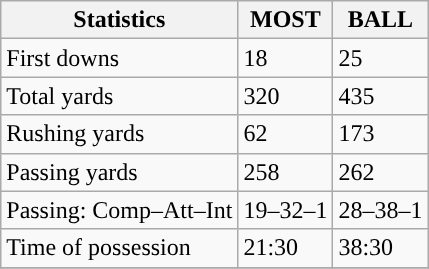<table class="wikitable" style="float: left;">
<tr>
<th>Statistics</th>
<th>MOST</th>
<th>BALL</th>
</tr>
<tr>
<td>First downs</td>
<td>18</td>
<td>25</td>
</tr>
<tr>
<td>Total yards</td>
<td>320</td>
<td>435</td>
</tr>
<tr>
<td>Rushing yards</td>
<td>62</td>
<td>173</td>
</tr>
<tr>
<td>Passing yards</td>
<td>258</td>
<td>262</td>
</tr>
<tr>
<td>Passing: Comp–Att–Int</td>
<td>19–32–1</td>
<td>28–38–1</td>
</tr>
<tr>
<td>Time of possession</td>
<td>21:30</td>
<td>38:30</td>
</tr>
<tr>
</tr>
</table>
